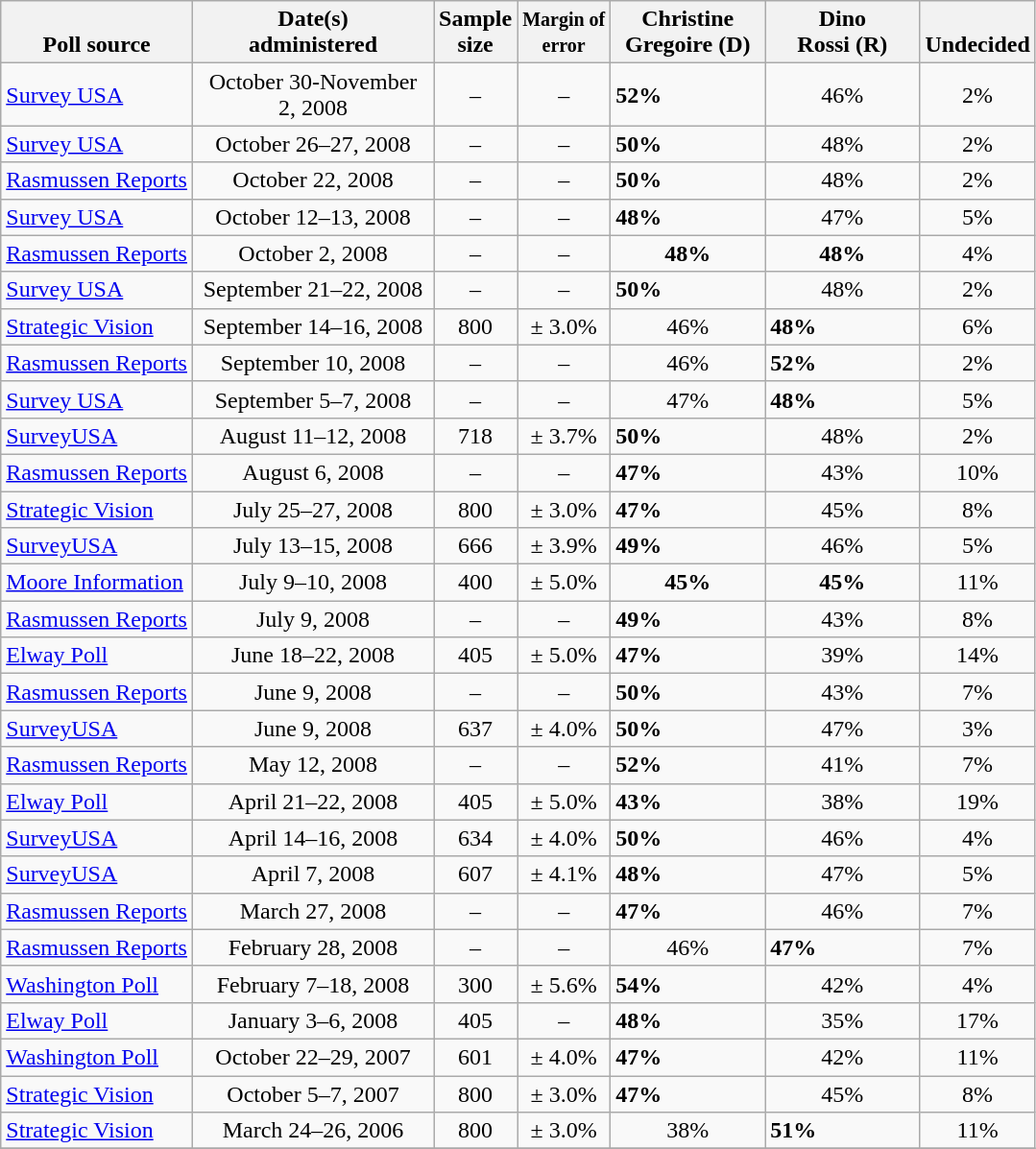<table class="wikitable">
<tr valign= bottom>
<th>Poll source</th>
<th style="width:160px;">Date(s)<br>administered</th>
<th class=small>Sample<br>size</th>
<th><small>Margin of<br>error</small></th>
<th width=100px>Christine<br>Gregoire (D)</th>
<th width=100px>Dino<br>Rossi (R)</th>
<th>Undecided</th>
</tr>
<tr>
<td><a href='#'>Survey USA</a></td>
<td align="center">October 30-November 2, 2008</td>
<td align="center">–</td>
<td align="center">–</td>
<td><strong>52%</strong></td>
<td align="center">46%</td>
<td align="center">2%</td>
</tr>
<tr>
<td><a href='#'>Survey USA</a></td>
<td align=center>October 26–27, 2008</td>
<td align=center>–</td>
<td align=center>–</td>
<td><strong>50%</strong></td>
<td align=center>48%</td>
<td align=center>2%</td>
</tr>
<tr>
<td><a href='#'>Rasmussen Reports</a></td>
<td align=center>October 22, 2008</td>
<td align=center>–</td>
<td align=center>–</td>
<td><strong>50%</strong></td>
<td align=center>48%</td>
<td align=center>2%</td>
</tr>
<tr>
<td><a href='#'>Survey USA</a></td>
<td align=center>October 12–13, 2008</td>
<td align=center>–</td>
<td align=center>–</td>
<td><strong>48%</strong></td>
<td align=center>47%</td>
<td align=center>5%</td>
</tr>
<tr>
<td><a href='#'>Rasmussen Reports</a></td>
<td align=center>October 2, 2008</td>
<td align=center>–</td>
<td align=center>–</td>
<td align=center><strong>48%</strong></td>
<td align=center><strong>48%</strong></td>
<td align=center>4%</td>
</tr>
<tr>
<td><a href='#'>Survey USA</a></td>
<td align=center>September 21–22, 2008</td>
<td align=center>–</td>
<td align=center>–</td>
<td><strong>50%</strong></td>
<td align=center>48%</td>
<td align=center>2%</td>
</tr>
<tr>
<td><a href='#'>Strategic Vision</a></td>
<td align=center>September 14–16, 2008</td>
<td align=center>800</td>
<td align=center>± 3.0%</td>
<td align=center>46%</td>
<td><strong>48%</strong></td>
<td align=center>6%</td>
</tr>
<tr>
<td><a href='#'>Rasmussen Reports</a></td>
<td align=center>September 10, 2008</td>
<td align=center>–</td>
<td align=center>–</td>
<td align=center>46%</td>
<td><strong>52%</strong></td>
<td align=center>2%</td>
</tr>
<tr>
<td><a href='#'>Survey USA</a></td>
<td align=center>September 5–7, 2008</td>
<td align=center>–</td>
<td align=center>–</td>
<td align=center>47%</td>
<td><strong>48%</strong></td>
<td align=center>5%</td>
</tr>
<tr>
<td><a href='#'>SurveyUSA</a></td>
<td align=center>August 11–12, 2008</td>
<td align=center>718</td>
<td align=center>± 3.7%</td>
<td><strong>50%</strong></td>
<td align=center>48%</td>
<td align=center>2%</td>
</tr>
<tr>
<td><a href='#'>Rasmussen Reports</a></td>
<td align=center>August 6, 2008</td>
<td align=center>–</td>
<td align=center>–</td>
<td><strong>47%</strong></td>
<td align=center>43%</td>
<td align=center>10%</td>
</tr>
<tr>
<td><a href='#'>Strategic Vision</a></td>
<td align=center>July 25–27, 2008</td>
<td align=center>800</td>
<td align=center>± 3.0%</td>
<td><strong>47%</strong></td>
<td align=center>45%</td>
<td align=center>8%</td>
</tr>
<tr>
<td><a href='#'>SurveyUSA</a></td>
<td align=center>July 13–15, 2008</td>
<td align=center>666</td>
<td align=center>± 3.9%</td>
<td><strong>49%</strong></td>
<td align=center>46%</td>
<td align=center>5%</td>
</tr>
<tr>
<td><a href='#'>Moore Information</a></td>
<td align=center>July 9–10, 2008</td>
<td align=center>400</td>
<td align=center>± 5.0%</td>
<td align=center><strong>45%</strong></td>
<td align=center><strong>45%</strong></td>
<td align=center>11%</td>
</tr>
<tr>
<td><a href='#'>Rasmussen Reports</a></td>
<td align=center>July 9, 2008</td>
<td align=center>–</td>
<td align=center>–</td>
<td><strong>49%</strong></td>
<td align=center>43%</td>
<td align=center>8%</td>
</tr>
<tr>
<td><a href='#'>Elway Poll</a></td>
<td align=center>June 18–22, 2008</td>
<td align=center>405</td>
<td align=center>± 5.0%</td>
<td><strong>47%</strong></td>
<td align=center>39%</td>
<td align=center>14%</td>
</tr>
<tr>
<td><a href='#'>Rasmussen Reports</a></td>
<td align=center>June 9, 2008</td>
<td align=center>–</td>
<td align=center>–</td>
<td><strong>50%</strong></td>
<td align=center>43%</td>
<td align=center>7%</td>
</tr>
<tr>
<td><a href='#'>SurveyUSA</a></td>
<td align=center>June 9, 2008</td>
<td align=center>637</td>
<td align=center>± 4.0%</td>
<td><strong>50%</strong></td>
<td align=center>47%</td>
<td align=center>3%</td>
</tr>
<tr>
<td><a href='#'>Rasmussen Reports</a></td>
<td align=center>May 12, 2008</td>
<td align=center>–</td>
<td align=center>–</td>
<td><strong>52%</strong></td>
<td align=center>41%</td>
<td align=center>7%</td>
</tr>
<tr>
<td><a href='#'>Elway Poll</a></td>
<td align=center>April 21–22, 2008</td>
<td align=center>405</td>
<td align=center>± 5.0%</td>
<td><strong>43%</strong></td>
<td align=center>38%</td>
<td align=center>19%</td>
</tr>
<tr>
<td><a href='#'>SurveyUSA</a></td>
<td align=center>April 14–16, 2008</td>
<td align=center>634</td>
<td align=center>± 4.0%</td>
<td><strong>50%</strong></td>
<td align=center>46%</td>
<td align=center>4%</td>
</tr>
<tr>
<td><a href='#'>SurveyUSA</a></td>
<td align=center>April 7, 2008</td>
<td align=center>607</td>
<td align=center>± 4.1%</td>
<td><strong>48%</strong></td>
<td align=center>47%</td>
<td align=center>5%</td>
</tr>
<tr>
<td><a href='#'>Rasmussen Reports</a></td>
<td align=center>March 27, 2008</td>
<td align=center>–</td>
<td align=center>–</td>
<td><strong>47%</strong></td>
<td align=center>46%</td>
<td align=center>7%</td>
</tr>
<tr>
<td><a href='#'>Rasmussen Reports</a></td>
<td align=center>February 28, 2008</td>
<td align=center>–</td>
<td align=center>–</td>
<td align=center>46%</td>
<td><strong>47%</strong></td>
<td align=center>7%</td>
</tr>
<tr>
<td><a href='#'>Washington Poll</a></td>
<td align=center>February 7–18, 2008</td>
<td align=center>300</td>
<td align=center>± 5.6%</td>
<td><strong>54%</strong></td>
<td align=center>42%</td>
<td align=center>4%</td>
</tr>
<tr>
<td><a href='#'>Elway Poll</a></td>
<td align=center>January 3–6, 2008</td>
<td align=center>405</td>
<td align=center>–</td>
<td><strong>48%</strong></td>
<td align=center>35%</td>
<td align=center>17%</td>
</tr>
<tr>
<td><a href='#'>Washington Poll</a></td>
<td align=center>October 22–29, 2007</td>
<td align=center>601</td>
<td align=center>± 4.0%</td>
<td><strong>47%</strong></td>
<td align=center>42%</td>
<td align=center>11%</td>
</tr>
<tr>
<td><a href='#'>Strategic Vision</a></td>
<td align=center>October 5–7, 2007</td>
<td align=center>800</td>
<td align=center>± 3.0%</td>
<td><strong>47%</strong></td>
<td align=center>45%</td>
<td align=center>8%</td>
</tr>
<tr>
<td><a href='#'>Strategic Vision</a></td>
<td align=center>March 24–26, 2006</td>
<td align=center>800</td>
<td align=center>± 3.0%</td>
<td align=center>38%</td>
<td><strong>51%</strong></td>
<td align=center>11%</td>
</tr>
<tr>
</tr>
</table>
